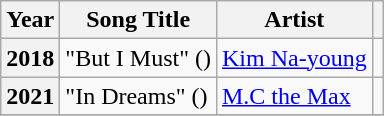<table class="wikitable sortable plainrowheaders">
<tr>
<th scope="col">Year</th>
<th scope="col">Song Title</th>
<th scope="col">Artist</th>
<th scope="col" class="unsortable"></th>
</tr>
<tr>
<th scope="row">2018</th>
<td>"But I Must" ()</td>
<td><a href='#'>Kim Na-young</a></td>
<td style="text-align:center"></td>
</tr>
<tr>
<th scope="row">2021</th>
<td>"In Dreams" ()</td>
<td><a href='#'>M.C the Max</a></td>
<td style="text-align:center"></td>
</tr>
<tr>
</tr>
</table>
